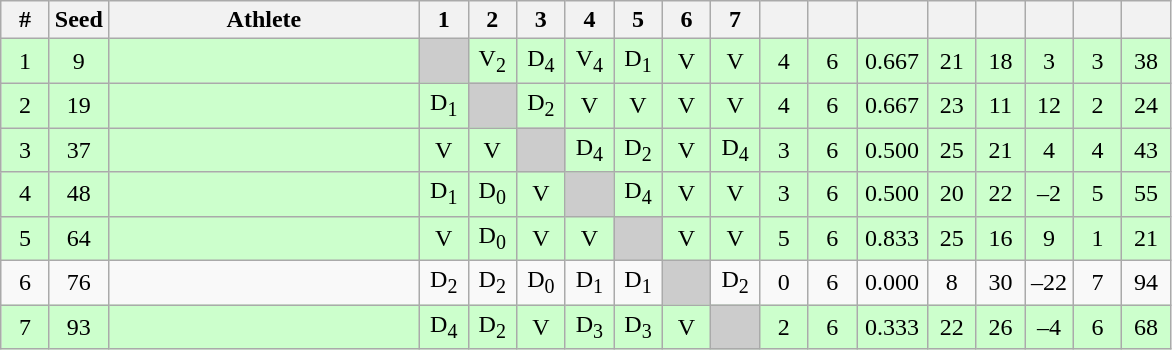<table class="wikitable" style="text-align:center">
<tr>
<th width="25">#</th>
<th width="25">Seed</th>
<th width="200">Athlete</th>
<th width="25">1</th>
<th width="25">2</th>
<th width="25">3</th>
<th width="25">4</th>
<th width="25">5</th>
<th width="25">6</th>
<th width="25">7</th>
<th width="25"></th>
<th width="25"></th>
<th width="40"></th>
<th width="25"></th>
<th width="25"></th>
<th width="25"></th>
<th width="25"></th>
<th width="25"></th>
</tr>
<tr bgcolor="ccffcc">
<td>1</td>
<td>9</td>
<td align=left></td>
<td bgcolor="#cccccc"></td>
<td>V<sub>2</sub></td>
<td>D<sub>4</sub></td>
<td>V<sub>4</sub></td>
<td>D<sub>1</sub></td>
<td>V</td>
<td>V</td>
<td>4</td>
<td>6</td>
<td>0.667</td>
<td>21</td>
<td>18</td>
<td>3</td>
<td>3</td>
<td>38</td>
</tr>
<tr bgcolor="ccffcc">
<td>2</td>
<td>19</td>
<td align=left></td>
<td>D<sub>1</sub></td>
<td bgcolor="#cccccc"></td>
<td>D<sub>2</sub></td>
<td>V</td>
<td>V</td>
<td>V</td>
<td>V</td>
<td>4</td>
<td>6</td>
<td>0.667</td>
<td>23</td>
<td>11</td>
<td>12</td>
<td>2</td>
<td>24</td>
</tr>
<tr bgcolor="ccffcc">
<td>3</td>
<td>37</td>
<td align=left></td>
<td>V</td>
<td>V</td>
<td bgcolor="#cccccc"></td>
<td>D<sub>4</sub></td>
<td>D<sub>2</sub></td>
<td>V</td>
<td>D<sub>4</sub></td>
<td>3</td>
<td>6</td>
<td>0.500</td>
<td>25</td>
<td>21</td>
<td>4</td>
<td>4</td>
<td>43</td>
</tr>
<tr bgcolor="ccffcc">
<td>4</td>
<td>48</td>
<td align=left></td>
<td>D<sub>1</sub></td>
<td>D<sub>0</sub></td>
<td>V</td>
<td bgcolor="#cccccc"></td>
<td>D<sub>4</sub></td>
<td>V</td>
<td>V</td>
<td>3</td>
<td>6</td>
<td>0.500</td>
<td>20</td>
<td>22</td>
<td>–2</td>
<td>5</td>
<td>55</td>
</tr>
<tr bgcolor="ccffcc">
<td>5</td>
<td>64</td>
<td align=left></td>
<td>V</td>
<td>D<sub>0</sub></td>
<td>V</td>
<td>V</td>
<td bgcolor="#cccccc"></td>
<td>V</td>
<td>V</td>
<td>5</td>
<td>6</td>
<td>0.833</td>
<td>25</td>
<td>16</td>
<td>9</td>
<td>1</td>
<td>21</td>
</tr>
<tr>
<td>6</td>
<td>76</td>
<td align=left></td>
<td>D<sub>2</sub></td>
<td>D<sub>2</sub></td>
<td>D<sub>0</sub></td>
<td>D<sub>1</sub></td>
<td>D<sub>1</sub></td>
<td bgcolor="#cccccc"></td>
<td>D<sub>2</sub></td>
<td>0</td>
<td>6</td>
<td>0.000</td>
<td>8</td>
<td>30</td>
<td>–22</td>
<td>7</td>
<td>94</td>
</tr>
<tr bgcolor="ccffcc">
<td>7</td>
<td>93</td>
<td align=left></td>
<td>D<sub>4</sub></td>
<td>D<sub>2</sub></td>
<td>V</td>
<td>D<sub>3</sub></td>
<td>D<sub>3</sub></td>
<td>V</td>
<td bgcolor="#cccccc"></td>
<td>2</td>
<td>6</td>
<td>0.333</td>
<td>22</td>
<td>26</td>
<td>–4</td>
<td>6</td>
<td>68</td>
</tr>
</table>
